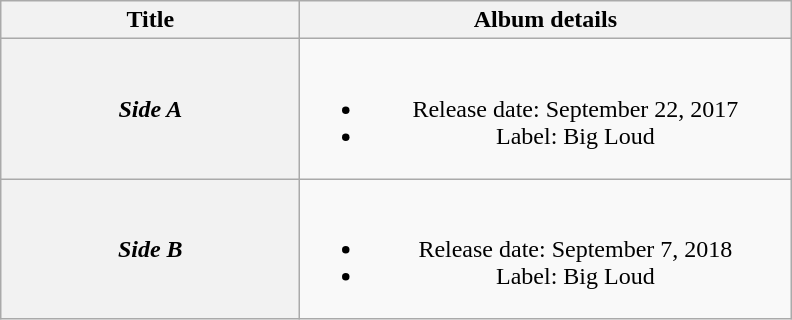<table class="wikitable plainrowheaders" style="text-align:center;">
<tr>
<th style="width:12em;">Title</th>
<th style="width:20em;">Album details</th>
</tr>
<tr>
<th scope="row"><em>Side A</em></th>
<td><br><ul><li>Release date: September 22, 2017</li><li>Label: Big Loud</li></ul></td>
</tr>
<tr>
<th scope="row"><em>Side B</em></th>
<td><br><ul><li>Release date: September 7, 2018</li><li>Label: Big Loud</li></ul></td>
</tr>
</table>
